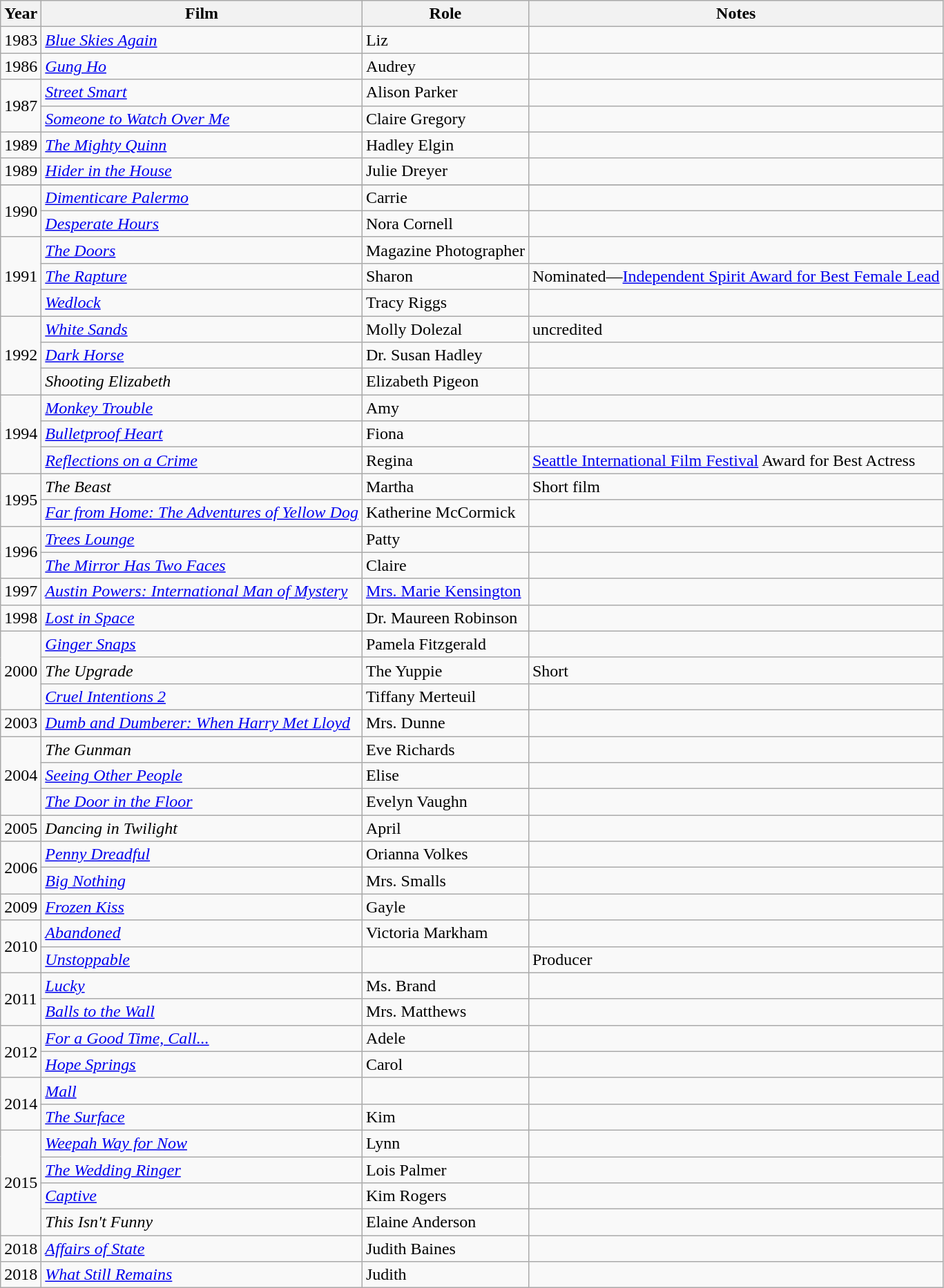<table class="wikitable sortable">
<tr>
<th>Year</th>
<th>Film</th>
<th>Role</th>
<th class="unsortable">Notes</th>
</tr>
<tr>
<td>1983</td>
<td><em><a href='#'>Blue Skies Again</a></em></td>
<td>Liz</td>
<td></td>
</tr>
<tr>
<td>1986</td>
<td><em><a href='#'>Gung Ho</a></em></td>
<td>Audrey</td>
<td></td>
</tr>
<tr>
<td rowspan=2>1987</td>
<td><em><a href='#'>Street Smart</a></em></td>
<td>Alison Parker</td>
<td></td>
</tr>
<tr>
<td><em><a href='#'>Someone to Watch Over Me</a></em></td>
<td>Claire Gregory</td>
<td></td>
</tr>
<tr>
<td>1989</td>
<td><em><a href='#'>The Mighty Quinn</a></em></td>
<td>Hadley Elgin</td>
<td></td>
</tr>
<tr>
<td>1989</td>
<td><em><a href='#'>Hider in the House</a></em></td>
<td>Julie Dreyer</td>
<td></td>
</tr>
<tr>
</tr>
<tr>
<td rowspan=2>1990</td>
<td><em><a href='#'>Dimenticare Palermo</a></em></td>
<td>Carrie</td>
<td></td>
</tr>
<tr>
<td><em><a href='#'>Desperate Hours</a></em></td>
<td>Nora Cornell</td>
<td></td>
</tr>
<tr>
<td rowspan=3>1991</td>
<td><em><a href='#'>The Doors</a></em></td>
<td>Magazine Photographer</td>
<td></td>
</tr>
<tr>
<td><em><a href='#'>The Rapture</a></em></td>
<td>Sharon</td>
<td>Nominated—<a href='#'>Independent Spirit Award for Best Female Lead</a></td>
</tr>
<tr>
<td><em><a href='#'>Wedlock</a></em></td>
<td>Tracy Riggs</td>
<td></td>
</tr>
<tr>
<td rowspan=3>1992</td>
<td><em><a href='#'>White Sands</a></em></td>
<td>Molly Dolezal</td>
<td>uncredited</td>
</tr>
<tr>
<td><em><a href='#'>Dark Horse</a></em></td>
<td>Dr. Susan Hadley</td>
<td></td>
</tr>
<tr>
<td><em>Shooting Elizabeth</em></td>
<td>Elizabeth Pigeon</td>
<td></td>
</tr>
<tr>
<td rowspan=3>1994</td>
<td><em><a href='#'>Monkey Trouble</a></em></td>
<td>Amy</td>
<td></td>
</tr>
<tr>
<td><em><a href='#'>Bulletproof Heart</a></em></td>
<td>Fiona</td>
<td></td>
</tr>
<tr>
<td><em><a href='#'>Reflections on a Crime</a></em></td>
<td>Regina</td>
<td><a href='#'>Seattle International Film Festival</a> Award for Best Actress</td>
</tr>
<tr>
<td rowspan="2">1995</td>
<td><em>The Beast</em></td>
<td>Martha</td>
<td>Short film</td>
</tr>
<tr>
<td><em><a href='#'>Far from Home: The Adventures of Yellow Dog</a></em></td>
<td>Katherine McCormick</td>
<td></td>
</tr>
<tr>
<td rowspan=2>1996</td>
<td><em><a href='#'>Trees Lounge</a></em></td>
<td>Patty</td>
<td></td>
</tr>
<tr>
<td><em><a href='#'>The Mirror Has Two Faces</a></em></td>
<td>Claire</td>
<td></td>
</tr>
<tr>
<td>1997</td>
<td><em><a href='#'>Austin Powers: International Man of Mystery</a></em></td>
<td><a href='#'>Mrs. Marie Kensington</a></td>
<td></td>
</tr>
<tr>
<td>1998</td>
<td><em><a href='#'>Lost in Space</a></em></td>
<td>Dr. Maureen Robinson</td>
<td></td>
</tr>
<tr>
<td rowspan=3>2000</td>
<td><em><a href='#'>Ginger Snaps</a></em></td>
<td>Pamela Fitzgerald</td>
<td></td>
</tr>
<tr>
<td><em>The Upgrade</em></td>
<td>The Yuppie</td>
<td>Short</td>
</tr>
<tr>
<td><em><a href='#'>Cruel Intentions 2</a></em></td>
<td>Tiffany Merteuil</td>
<td></td>
</tr>
<tr>
<td>2003</td>
<td><em><a href='#'>Dumb and Dumberer: When Harry Met Lloyd</a></em></td>
<td>Mrs. Dunne</td>
<td></td>
</tr>
<tr>
<td rowspan=3>2004</td>
<td><em>The Gunman</em></td>
<td>Eve Richards</td>
<td></td>
</tr>
<tr>
<td><em><a href='#'>Seeing Other People</a></em></td>
<td>Elise</td>
<td></td>
</tr>
<tr>
<td><em><a href='#'>The Door in the Floor</a></em></td>
<td>Evelyn Vaughn</td>
<td></td>
</tr>
<tr>
<td>2005</td>
<td><em>Dancing in Twilight</em></td>
<td>April</td>
<td></td>
</tr>
<tr>
<td rowspan=2>2006</td>
<td><em><a href='#'>Penny Dreadful</a></em></td>
<td>Orianna Volkes</td>
<td></td>
</tr>
<tr>
<td><em><a href='#'>Big Nothing</a></em></td>
<td>Mrs. Smalls</td>
<td></td>
</tr>
<tr>
<td>2009</td>
<td><em><a href='#'>Frozen Kiss</a></em></td>
<td>Gayle</td>
<td></td>
</tr>
<tr>
<td rowspan="2">2010</td>
<td><em><a href='#'>Abandoned</a></em></td>
<td>Victoria Markham</td>
<td></td>
</tr>
<tr>
<td><em><a href='#'>Unstoppable</a></em></td>
<td></td>
<td>Producer</td>
</tr>
<tr>
<td rowspan=2>2011</td>
<td><em><a href='#'>Lucky</a></em></td>
<td>Ms. Brand</td>
<td></td>
</tr>
<tr>
<td><em><a href='#'>Balls to the Wall</a></em></td>
<td>Mrs. Matthews</td>
<td></td>
</tr>
<tr>
<td rowspan=2>2012</td>
<td><em><a href='#'>For a Good Time, Call...</a></em></td>
<td>Adele</td>
<td></td>
</tr>
<tr>
<td><em><a href='#'>Hope Springs</a></em></td>
<td>Carol</td>
<td></td>
</tr>
<tr>
<td rowspan=2>2014</td>
<td><em><a href='#'>Mall</a></em></td>
<td></td>
<td></td>
</tr>
<tr>
<td><em><a href='#'>The Surface</a></em></td>
<td>Kim</td>
<td></td>
</tr>
<tr>
<td rowspan=4>2015</td>
<td><em><a href='#'>Weepah Way for Now</a></em></td>
<td>Lynn</td>
<td></td>
</tr>
<tr>
<td><em><a href='#'>The Wedding Ringer</a></em></td>
<td>Lois Palmer</td>
<td></td>
</tr>
<tr>
<td><em><a href='#'>Captive</a></em></td>
<td>Kim Rogers</td>
<td></td>
</tr>
<tr>
<td><em>This Isn't Funny</em></td>
<td>Elaine Anderson</td>
<td></td>
</tr>
<tr>
<td>2018</td>
<td><em><a href='#'>Affairs of State</a></em></td>
<td>Judith Baines</td>
<td></td>
</tr>
<tr>
<td>2018</td>
<td><em><a href='#'>What Still Remains</a></em></td>
<td>Judith</td>
<td></td>
</tr>
</table>
